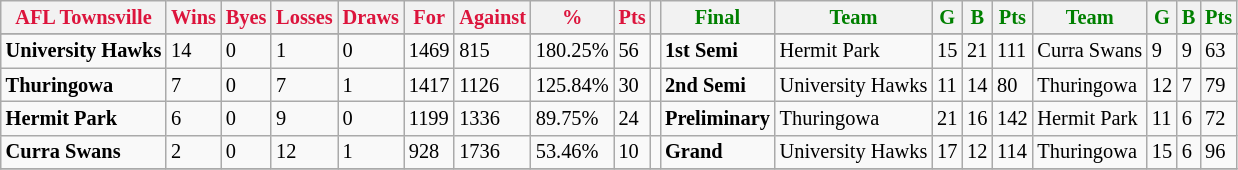<table class="wikitable" style="font-size: 85%; text-align: left">
<tr>
<th style="color:crimson">AFL Townsville</th>
<th style="color:crimson">Wins</th>
<th style="color:crimson">Byes</th>
<th style="color:crimson">Losses</th>
<th style="color:crimson">Draws</th>
<th style="color:crimson">For</th>
<th style="color:crimson">Against</th>
<th style="color:crimson">%</th>
<th style="color:crimson">Pts</th>
<th></th>
<th style="color:green">Final</th>
<th style="color:green">Team</th>
<th style="color:green">G</th>
<th style="color:green">B</th>
<th style="color:green">Pts</th>
<th style="color:green">Team</th>
<th style="color:green">G</th>
<th style="color:green">B</th>
<th style="color:green">Pts</th>
</tr>
<tr>
</tr>
<tr>
</tr>
<tr>
<td><strong>	University Hawks	</strong></td>
<td>14</td>
<td>0</td>
<td>1</td>
<td>0</td>
<td>1469</td>
<td>815</td>
<td>180.25%</td>
<td>56</td>
<td></td>
<td><strong>1st Semi</strong></td>
<td>Hermit Park</td>
<td>15</td>
<td>21</td>
<td>111</td>
<td>Curra Swans</td>
<td>9</td>
<td>9</td>
<td>63</td>
</tr>
<tr>
<td><strong>	Thuringowa	</strong></td>
<td>7</td>
<td>0</td>
<td>7</td>
<td>1</td>
<td>1417</td>
<td>1126</td>
<td>125.84%</td>
<td>30</td>
<td></td>
<td><strong>2nd Semi</strong></td>
<td>University Hawks</td>
<td>11</td>
<td>14</td>
<td>80</td>
<td>Thuringowa</td>
<td>12</td>
<td>7</td>
<td>79</td>
</tr>
<tr>
<td><strong>	Hermit Park	</strong></td>
<td>6</td>
<td>0</td>
<td>9</td>
<td>0</td>
<td>1199</td>
<td>1336</td>
<td>89.75%</td>
<td>24</td>
<td></td>
<td><strong>Preliminary</strong></td>
<td>Thuringowa</td>
<td>21</td>
<td>16</td>
<td>142</td>
<td>Hermit Park</td>
<td>11</td>
<td>6</td>
<td>72</td>
</tr>
<tr>
<td><strong>	Curra Swans	</strong></td>
<td>2</td>
<td>0</td>
<td>12</td>
<td>1</td>
<td>928</td>
<td>1736</td>
<td>53.46%</td>
<td>10</td>
<td></td>
<td><strong>Grand</strong></td>
<td>University Hawks</td>
<td>17</td>
<td>12</td>
<td>114</td>
<td>Thuringowa</td>
<td>15</td>
<td>6</td>
<td>96</td>
</tr>
<tr>
</tr>
</table>
